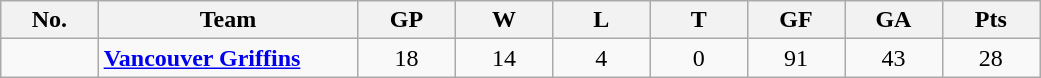<table class="wikitable sortable">
<tr>
<th bgcolor="#DDDDFF" width="7.5%" title="Division rank">No.</th>
<th bgcolor="#DDDDFF" width="20%">Team</th>
<th bgcolor="#DDDDFF" width="7.5%" title="Games played" class="unsortable">GP</th>
<th bgcolor="#DDDDFF" width="7.5%" title="Wins">W</th>
<th bgcolor="#DDDDFF" width="7.5%" title="Losses">L</th>
<th bgcolor="#DDDDFF" width="7.5%" title="Ties">T</th>
<th bgcolor="#DDDDFF" width="7.5%" title="Goals for">GF</th>
<th bgcolor="#DDDDFF" width="7.5%" title="Goals against">GA</th>
<th bgcolor="#DDDDFF" width="7.5%" title="Points">Pts</th>
</tr>
<tr align=center>
<td></td>
<td align=left><strong><a href='#'>Vancouver Griffins</a></strong></td>
<td>18</td>
<td>14</td>
<td>4</td>
<td>0</td>
<td>91</td>
<td>43</td>
<td>28</td>
</tr>
</table>
